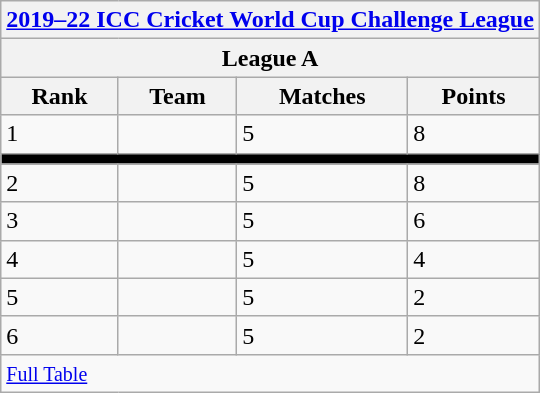<table class="wikitable" style="white-space: nowrap;" style="text-align:center">
<tr>
<th colspan="4"><a href='#'>2019–22 ICC Cricket World Cup Challenge League</a></th>
</tr>
<tr>
<th colspan="4">League A</th>
</tr>
<tr>
<th>Rank</th>
<th>Team</th>
<th>Matches</th>
<th>Points</th>
</tr>
<tr>
<td>1</td>
<td style="text-align:left"></td>
<td>5</td>
<td>8</td>
</tr>
<tr>
<td colspan="4" style="background-color:#000"></td>
</tr>
<tr>
<td>2</td>
<td style="text-align:left"></td>
<td>5</td>
<td>8</td>
</tr>
<tr>
<td>3</td>
<td style="text-align:left"></td>
<td>5</td>
<td>6</td>
</tr>
<tr>
<td>4</td>
<td style="text-align:left"></td>
<td>5</td>
<td>4</td>
</tr>
<tr>
<td>5</td>
<td style="text-align:left"></td>
<td>5</td>
<td>2</td>
</tr>
<tr>
<td>6</td>
<td style="text-align:left"></td>
<td>5</td>
<td>2</td>
</tr>
<tr>
<td colspan="4"><small><a href='#'>Full Table</a></small></td>
</tr>
</table>
